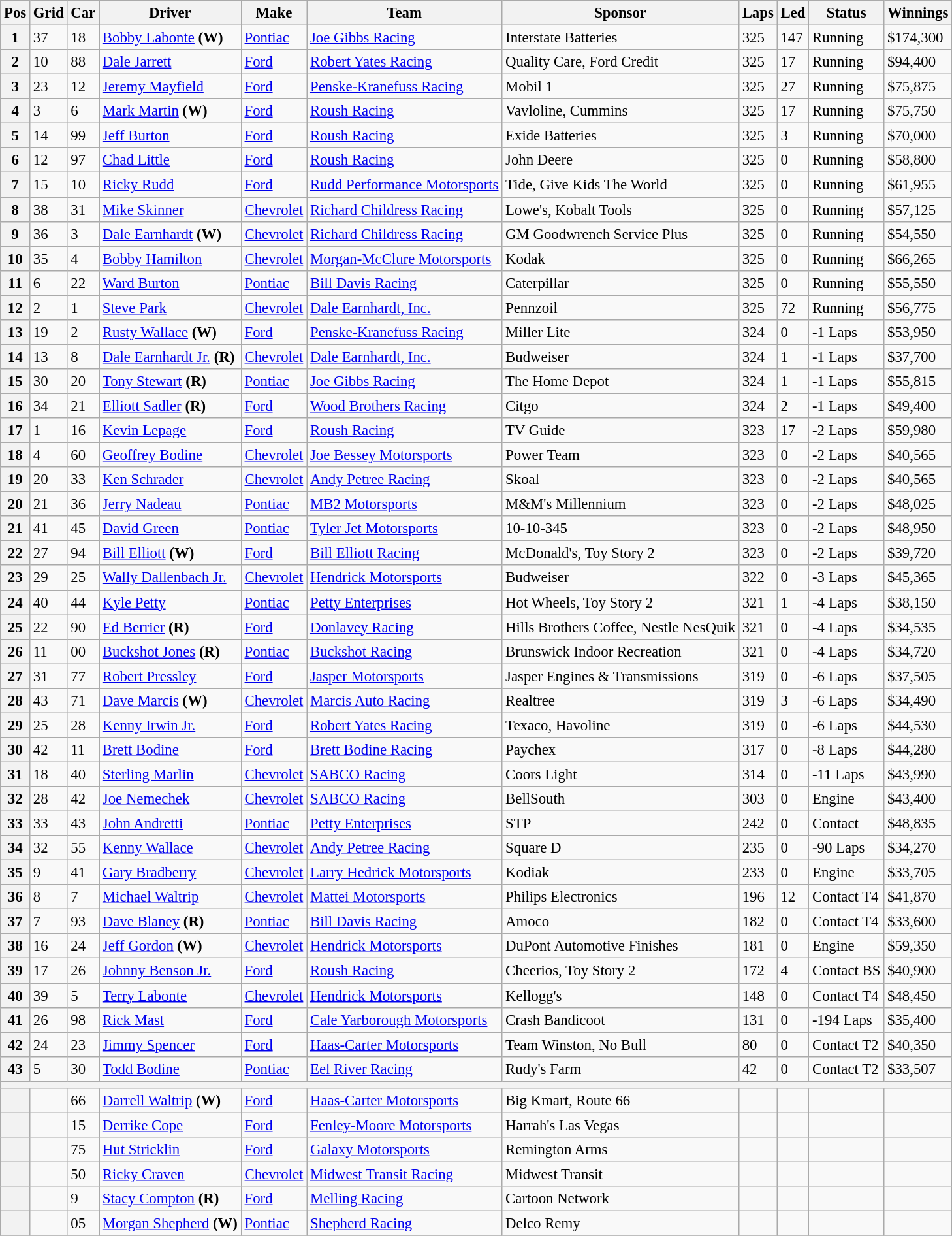<table class="sortable wikitable" style="font-size:95%">
<tr>
<th>Pos</th>
<th>Grid</th>
<th>Car</th>
<th>Driver</th>
<th>Make</th>
<th>Team</th>
<th>Sponsor</th>
<th>Laps</th>
<th>Led</th>
<th>Status</th>
<th>Winnings</th>
</tr>
<tr>
<th>1</th>
<td>37</td>
<td>18</td>
<td><a href='#'>Bobby Labonte</a> <strong>(W)</strong></td>
<td><a href='#'>Pontiac</a></td>
<td><a href='#'>Joe Gibbs Racing</a></td>
<td>Interstate Batteries</td>
<td>325</td>
<td>147</td>
<td>Running</td>
<td>$174,300</td>
</tr>
<tr>
<th>2</th>
<td>10</td>
<td>88</td>
<td><a href='#'>Dale Jarrett</a></td>
<td><a href='#'>Ford</a></td>
<td><a href='#'>Robert Yates Racing</a></td>
<td>Quality Care, Ford Credit</td>
<td>325</td>
<td>17</td>
<td>Running</td>
<td>$94,400</td>
</tr>
<tr>
<th>3</th>
<td>23</td>
<td>12</td>
<td><a href='#'>Jeremy Mayfield</a></td>
<td><a href='#'>Ford</a></td>
<td><a href='#'>Penske-Kranefuss Racing</a></td>
<td>Mobil 1</td>
<td>325</td>
<td>27</td>
<td>Running</td>
<td>$75,875</td>
</tr>
<tr>
<th>4</th>
<td>3</td>
<td>6</td>
<td><a href='#'>Mark Martin</a> <strong>(W)</strong></td>
<td><a href='#'>Ford</a></td>
<td><a href='#'>Roush Racing</a></td>
<td>Vavloline, Cummins</td>
<td>325</td>
<td>17</td>
<td>Running</td>
<td>$75,750</td>
</tr>
<tr>
<th>5</th>
<td>14</td>
<td>99</td>
<td><a href='#'>Jeff Burton</a></td>
<td><a href='#'>Ford</a></td>
<td><a href='#'>Roush Racing</a></td>
<td>Exide Batteries</td>
<td>325</td>
<td>3</td>
<td>Running</td>
<td>$70,000</td>
</tr>
<tr>
<th>6</th>
<td>12</td>
<td>97</td>
<td><a href='#'>Chad Little</a></td>
<td><a href='#'>Ford</a></td>
<td><a href='#'>Roush Racing</a></td>
<td>John Deere</td>
<td>325</td>
<td>0</td>
<td>Running</td>
<td>$58,800</td>
</tr>
<tr>
<th>7</th>
<td>15</td>
<td>10</td>
<td><a href='#'>Ricky Rudd</a></td>
<td><a href='#'>Ford</a></td>
<td><a href='#'>Rudd Performance Motorsports</a></td>
<td>Tide, Give Kids The World</td>
<td>325</td>
<td>0</td>
<td>Running</td>
<td>$61,955</td>
</tr>
<tr>
<th>8</th>
<td>38</td>
<td>31</td>
<td><a href='#'>Mike Skinner</a></td>
<td><a href='#'>Chevrolet</a></td>
<td><a href='#'>Richard Childress Racing</a></td>
<td>Lowe's, Kobalt Tools</td>
<td>325</td>
<td>0</td>
<td>Running</td>
<td>$57,125</td>
</tr>
<tr>
<th>9</th>
<td>36</td>
<td>3</td>
<td><a href='#'>Dale Earnhardt</a> <strong>(W)</strong></td>
<td><a href='#'>Chevrolet</a></td>
<td><a href='#'>Richard Childress Racing</a></td>
<td>GM Goodwrench Service Plus</td>
<td>325</td>
<td>0</td>
<td>Running</td>
<td>$54,550</td>
</tr>
<tr>
<th>10</th>
<td>35</td>
<td>4</td>
<td><a href='#'>Bobby Hamilton</a></td>
<td><a href='#'>Chevrolet</a></td>
<td><a href='#'>Morgan-McClure Motorsports</a></td>
<td>Kodak</td>
<td>325</td>
<td>0</td>
<td>Running</td>
<td>$66,265</td>
</tr>
<tr>
<th>11</th>
<td>6</td>
<td>22</td>
<td><a href='#'>Ward Burton</a></td>
<td><a href='#'>Pontiac</a></td>
<td><a href='#'>Bill Davis Racing</a></td>
<td>Caterpillar</td>
<td>325</td>
<td>0</td>
<td>Running</td>
<td>$55,550</td>
</tr>
<tr>
<th>12</th>
<td>2</td>
<td>1</td>
<td><a href='#'>Steve Park</a></td>
<td><a href='#'>Chevrolet</a></td>
<td><a href='#'>Dale Earnhardt, Inc.</a></td>
<td>Pennzoil</td>
<td>325</td>
<td>72</td>
<td>Running</td>
<td>$56,775</td>
</tr>
<tr>
<th>13</th>
<td>19</td>
<td>2</td>
<td><a href='#'>Rusty Wallace</a> <strong>(W)</strong></td>
<td><a href='#'>Ford</a></td>
<td><a href='#'>Penske-Kranefuss Racing</a></td>
<td>Miller Lite</td>
<td>324</td>
<td>0</td>
<td>-1 Laps</td>
<td>$53,950</td>
</tr>
<tr>
<th>14</th>
<td>13</td>
<td>8</td>
<td><a href='#'>Dale Earnhardt Jr.</a> <strong>(R)</strong></td>
<td><a href='#'>Chevrolet</a></td>
<td><a href='#'>Dale Earnhardt, Inc.</a></td>
<td>Budweiser</td>
<td>324</td>
<td>1</td>
<td>-1 Laps</td>
<td>$37,700</td>
</tr>
<tr>
<th>15</th>
<td>30</td>
<td>20</td>
<td><a href='#'>Tony Stewart</a> <strong>(R)</strong></td>
<td><a href='#'>Pontiac</a></td>
<td><a href='#'>Joe Gibbs Racing</a></td>
<td>The Home Depot</td>
<td>324</td>
<td>1</td>
<td>-1 Laps</td>
<td>$55,815</td>
</tr>
<tr>
<th>16</th>
<td>34</td>
<td>21</td>
<td><a href='#'>Elliott Sadler</a> <strong>(R)</strong></td>
<td><a href='#'>Ford</a></td>
<td><a href='#'>Wood Brothers Racing</a></td>
<td>Citgo</td>
<td>324</td>
<td>2</td>
<td>-1 Laps</td>
<td>$49,400</td>
</tr>
<tr>
<th>17</th>
<td>1</td>
<td>16</td>
<td><a href='#'>Kevin Lepage</a></td>
<td><a href='#'>Ford</a></td>
<td><a href='#'>Roush Racing</a></td>
<td>TV Guide</td>
<td>323</td>
<td>17</td>
<td>-2 Laps</td>
<td>$59,980</td>
</tr>
<tr>
<th>18</th>
<td>4</td>
<td>60</td>
<td><a href='#'>Geoffrey Bodine</a></td>
<td><a href='#'>Chevrolet</a></td>
<td><a href='#'>Joe Bessey Motorsports</a></td>
<td>Power Team</td>
<td>323</td>
<td>0</td>
<td>-2 Laps</td>
<td>$40,565</td>
</tr>
<tr>
<th>19</th>
<td>20</td>
<td>33</td>
<td><a href='#'>Ken Schrader</a></td>
<td><a href='#'>Chevrolet</a></td>
<td><a href='#'>Andy Petree Racing</a></td>
<td>Skoal</td>
<td>323</td>
<td>0</td>
<td>-2 Laps</td>
<td>$40,565</td>
</tr>
<tr>
<th>20</th>
<td>21</td>
<td>36</td>
<td><a href='#'>Jerry Nadeau</a></td>
<td><a href='#'>Pontiac</a></td>
<td><a href='#'>MB2 Motorsports</a></td>
<td>M&M's Millennium</td>
<td>323</td>
<td>0</td>
<td>-2 Laps</td>
<td>$48,025</td>
</tr>
<tr>
<th>21</th>
<td>41</td>
<td>45</td>
<td><a href='#'>David Green</a></td>
<td><a href='#'>Pontiac</a></td>
<td><a href='#'>Tyler Jet Motorsports</a></td>
<td>10-10-345</td>
<td>323</td>
<td>0</td>
<td>-2 Laps</td>
<td>$48,950</td>
</tr>
<tr>
<th>22</th>
<td>27</td>
<td>94</td>
<td><a href='#'>Bill Elliott</a> <strong>(W)</strong></td>
<td><a href='#'>Ford</a></td>
<td><a href='#'>Bill Elliott Racing</a></td>
<td>McDonald's, Toy Story 2</td>
<td>323</td>
<td>0</td>
<td>-2 Laps</td>
<td>$39,720</td>
</tr>
<tr>
<th>23</th>
<td>29</td>
<td>25</td>
<td><a href='#'>Wally Dallenbach Jr.</a></td>
<td><a href='#'>Chevrolet</a></td>
<td><a href='#'>Hendrick Motorsports</a></td>
<td>Budweiser</td>
<td>322</td>
<td>0</td>
<td>-3 Laps</td>
<td>$45,365</td>
</tr>
<tr>
<th>24</th>
<td>40</td>
<td>44</td>
<td><a href='#'>Kyle Petty</a></td>
<td><a href='#'>Pontiac</a></td>
<td><a href='#'>Petty Enterprises</a></td>
<td>Hot Wheels, Toy Story 2</td>
<td>321</td>
<td>1</td>
<td>-4 Laps</td>
<td>$38,150</td>
</tr>
<tr>
<th>25</th>
<td>22</td>
<td>90</td>
<td><a href='#'>Ed Berrier</a> <strong>(R)</strong></td>
<td><a href='#'>Ford</a></td>
<td><a href='#'>Donlavey Racing</a></td>
<td>Hills Brothers Coffee, Nestle NesQuik</td>
<td>321</td>
<td>0</td>
<td>-4 Laps</td>
<td>$34,535</td>
</tr>
<tr>
<th>26</th>
<td>11</td>
<td>00</td>
<td><a href='#'>Buckshot Jones</a> <strong>(R)</strong></td>
<td><a href='#'>Pontiac</a></td>
<td><a href='#'>Buckshot Racing</a></td>
<td>Brunswick Indoor Recreation</td>
<td>321</td>
<td>0</td>
<td>-4 Laps</td>
<td>$34,720</td>
</tr>
<tr>
<th>27</th>
<td>31</td>
<td>77</td>
<td><a href='#'>Robert Pressley</a></td>
<td><a href='#'>Ford</a></td>
<td><a href='#'>Jasper Motorsports</a></td>
<td>Jasper Engines & Transmissions</td>
<td>319</td>
<td>0</td>
<td>-6 Laps</td>
<td>$37,505</td>
</tr>
<tr>
<th>28</th>
<td>43</td>
<td>71</td>
<td><a href='#'>Dave Marcis</a> <strong>(W)</strong></td>
<td><a href='#'>Chevrolet</a></td>
<td><a href='#'>Marcis Auto Racing</a></td>
<td>Realtree</td>
<td>319</td>
<td>3</td>
<td>-6 Laps</td>
<td>$34,490</td>
</tr>
<tr>
<th>29</th>
<td>25</td>
<td>28</td>
<td><a href='#'>Kenny Irwin Jr.</a></td>
<td><a href='#'>Ford</a></td>
<td><a href='#'>Robert Yates Racing</a></td>
<td>Texaco, Havoline</td>
<td>319</td>
<td>0</td>
<td>-6 Laps</td>
<td>$44,530</td>
</tr>
<tr>
<th>30</th>
<td>42</td>
<td>11</td>
<td><a href='#'>Brett Bodine</a></td>
<td><a href='#'>Ford</a></td>
<td><a href='#'>Brett Bodine Racing</a></td>
<td>Paychex</td>
<td>317</td>
<td>0</td>
<td>-8 Laps</td>
<td>$44,280</td>
</tr>
<tr>
<th>31</th>
<td>18</td>
<td>40</td>
<td><a href='#'>Sterling Marlin</a></td>
<td><a href='#'>Chevrolet</a></td>
<td><a href='#'>SABCO Racing</a></td>
<td>Coors Light</td>
<td>314</td>
<td>0</td>
<td>-11 Laps</td>
<td>$43,990</td>
</tr>
<tr>
<th>32</th>
<td>28</td>
<td>42</td>
<td><a href='#'>Joe Nemechek</a></td>
<td><a href='#'>Chevrolet</a></td>
<td><a href='#'>SABCO Racing</a></td>
<td>BellSouth</td>
<td>303</td>
<td>0</td>
<td>Engine</td>
<td>$43,400</td>
</tr>
<tr>
<th>33</th>
<td>33</td>
<td>43</td>
<td><a href='#'>John Andretti</a></td>
<td><a href='#'>Pontiac</a></td>
<td><a href='#'>Petty Enterprises</a></td>
<td>STP</td>
<td>242</td>
<td>0</td>
<td>Contact</td>
<td>$48,835</td>
</tr>
<tr>
<th>34</th>
<td>32</td>
<td>55</td>
<td><a href='#'>Kenny Wallace</a></td>
<td><a href='#'>Chevrolet</a></td>
<td><a href='#'>Andy Petree Racing</a></td>
<td>Square D</td>
<td>235</td>
<td>0</td>
<td>-90 Laps</td>
<td>$34,270</td>
</tr>
<tr>
<th>35</th>
<td>9</td>
<td>41</td>
<td><a href='#'>Gary Bradberry</a></td>
<td><a href='#'>Chevrolet</a></td>
<td><a href='#'>Larry Hedrick Motorsports</a></td>
<td>Kodiak</td>
<td>233</td>
<td>0</td>
<td>Engine</td>
<td>$33,705</td>
</tr>
<tr>
<th>36</th>
<td>8</td>
<td>7</td>
<td><a href='#'>Michael Waltrip</a></td>
<td><a href='#'>Chevrolet</a></td>
<td><a href='#'>Mattei Motorsports</a></td>
<td>Philips Electronics</td>
<td>196</td>
<td>12</td>
<td>Contact T4</td>
<td>$41,870</td>
</tr>
<tr>
<th>37</th>
<td>7</td>
<td>93</td>
<td><a href='#'>Dave Blaney</a>  <strong>(R)</strong></td>
<td><a href='#'>Pontiac</a></td>
<td><a href='#'>Bill Davis Racing</a></td>
<td>Amoco</td>
<td>182</td>
<td>0</td>
<td>Contact T4</td>
<td>$33,600</td>
</tr>
<tr>
<th>38</th>
<td>16</td>
<td>24</td>
<td><a href='#'>Jeff Gordon</a> <strong>(W)</strong></td>
<td><a href='#'>Chevrolet</a></td>
<td><a href='#'>Hendrick Motorsports</a></td>
<td>DuPont Automotive Finishes</td>
<td>181</td>
<td>0</td>
<td>Engine</td>
<td>$59,350</td>
</tr>
<tr>
<th>39</th>
<td>17</td>
<td>26</td>
<td><a href='#'>Johnny Benson Jr.</a></td>
<td><a href='#'>Ford</a></td>
<td><a href='#'>Roush Racing</a></td>
<td>Cheerios, Toy Story 2</td>
<td>172</td>
<td>4</td>
<td>Contact BS</td>
<td>$40,900</td>
</tr>
<tr>
<th>40</th>
<td>39</td>
<td>5</td>
<td><a href='#'>Terry Labonte</a></td>
<td><a href='#'>Chevrolet</a></td>
<td><a href='#'>Hendrick Motorsports</a></td>
<td>Kellogg's</td>
<td>148</td>
<td>0</td>
<td>Contact T4</td>
<td>$48,450</td>
</tr>
<tr>
<th>41</th>
<td>26</td>
<td>98</td>
<td><a href='#'>Rick Mast</a></td>
<td><a href='#'>Ford</a></td>
<td><a href='#'>Cale Yarborough Motorsports</a></td>
<td>Crash Bandicoot</td>
<td>131</td>
<td>0</td>
<td>-194 Laps</td>
<td>$35,400</td>
</tr>
<tr>
<th>42</th>
<td>24</td>
<td>23</td>
<td><a href='#'>Jimmy Spencer</a></td>
<td><a href='#'>Ford</a></td>
<td><a href='#'>Haas-Carter Motorsports</a></td>
<td>Team Winston, No Bull</td>
<td>80</td>
<td>0</td>
<td>Contact T2</td>
<td>$40,350</td>
</tr>
<tr>
<th>43</th>
<td>5</td>
<td>30</td>
<td><a href='#'>Todd Bodine</a></td>
<td><a href='#'>Pontiac</a></td>
<td><a href='#'>Eel River Racing</a></td>
<td>Rudy's Farm</td>
<td>42</td>
<td>0</td>
<td>Contact T2</td>
<td>$33,507</td>
</tr>
<tr>
<th colspan="12"></th>
</tr>
<tr>
<th></th>
<td></td>
<td>66</td>
<td><a href='#'>Darrell Waltrip</a> <strong>(W)</strong></td>
<td><a href='#'>Ford</a></td>
<td><a href='#'>Haas-Carter Motorsports</a></td>
<td>Big Kmart, Route 66</td>
<td></td>
<td></td>
<td></td>
<td></td>
</tr>
<tr>
<th></th>
<td></td>
<td>15</td>
<td><a href='#'>Derrike Cope</a></td>
<td><a href='#'>Ford</a></td>
<td><a href='#'>Fenley-Moore Motorsports</a></td>
<td>Harrah's Las Vegas</td>
<td></td>
<td></td>
<td></td>
<td></td>
</tr>
<tr>
<th></th>
<td></td>
<td>75</td>
<td><a href='#'>Hut Stricklin</a></td>
<td><a href='#'>Ford</a></td>
<td><a href='#'>Galaxy Motorsports</a></td>
<td>Remington Arms</td>
<td></td>
<td></td>
<td></td>
<td></td>
</tr>
<tr>
<th></th>
<td></td>
<td>50</td>
<td><a href='#'>Ricky Craven</a></td>
<td><a href='#'>Chevrolet</a></td>
<td><a href='#'>Midwest Transit Racing</a></td>
<td>Midwest Transit</td>
<td></td>
<td></td>
<td></td>
<td></td>
</tr>
<tr>
<th></th>
<td></td>
<td>9</td>
<td><a href='#'>Stacy Compton</a> <strong>(R)</strong></td>
<td><a href='#'>Ford</a></td>
<td><a href='#'>Melling Racing</a></td>
<td>Cartoon Network</td>
<td></td>
<td></td>
<td></td>
<td></td>
</tr>
<tr>
<th></th>
<td></td>
<td>05</td>
<td><a href='#'>Morgan Shepherd</a> <strong>(W)</strong></td>
<td><a href='#'>Pontiac</a></td>
<td><a href='#'>Shepherd Racing</a></td>
<td>Delco Remy</td>
<td></td>
<td></td>
<td></td>
<td></td>
</tr>
<tr>
</tr>
</table>
